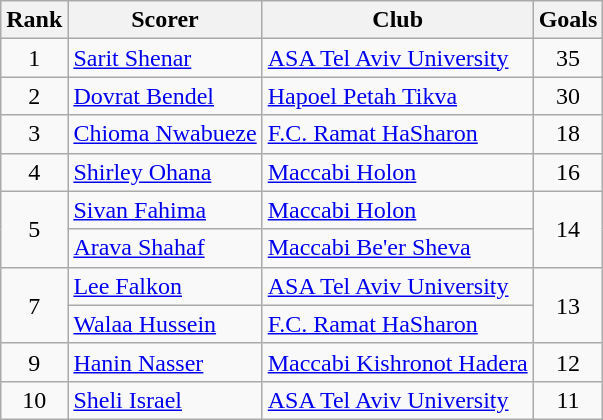<table class="wikitable" style="text-align:center">
<tr>
<th>Rank</th>
<th>Scorer</th>
<th>Club</th>
<th>Goals</th>
</tr>
<tr>
<td>1</td>
<td align="left"> <a href='#'>Sarit Shenar</a></td>
<td align="left"><a href='#'>ASA Tel Aviv University</a></td>
<td>35</td>
</tr>
<tr>
<td>2</td>
<td align="left"> <a href='#'>Dovrat Bendel</a></td>
<td align="left"><a href='#'>Hapoel Petah Tikva</a></td>
<td>30</td>
</tr>
<tr>
<td>3</td>
<td align="left"> <a href='#'>Chioma Nwabueze</a></td>
<td align="left"><a href='#'>F.C. Ramat HaSharon</a></td>
<td>18</td>
</tr>
<tr>
<td>4</td>
<td align="left"> <a href='#'>Shirley Ohana</a></td>
<td align="left"><a href='#'>Maccabi Holon</a></td>
<td>16</td>
</tr>
<tr>
<td rowspan=2>5</td>
<td align="left"> <a href='#'>Sivan Fahima</a></td>
<td align="left"><a href='#'>Maccabi Holon</a></td>
<td rowspan=2>14</td>
</tr>
<tr>
<td align="left"> <a href='#'>Arava Shahaf</a></td>
<td align="left"><a href='#'>Maccabi Be'er Sheva</a></td>
</tr>
<tr>
<td rowspan=2>7</td>
<td align="left"> <a href='#'>Lee Falkon</a></td>
<td align="left"><a href='#'>ASA Tel Aviv University</a></td>
<td rowspan=2>13</td>
</tr>
<tr>
<td align="left"> <a href='#'>Walaa Hussein</a></td>
<td align="left"><a href='#'>F.C. Ramat HaSharon</a></td>
</tr>
<tr>
<td>9</td>
<td align="left"> <a href='#'>Hanin Nasser</a></td>
<td align="left"><a href='#'>Maccabi Kishronot Hadera</a></td>
<td>12</td>
</tr>
<tr>
<td>10</td>
<td align="left"> <a href='#'>Sheli Israel</a></td>
<td align="left"><a href='#'>ASA Tel Aviv University</a></td>
<td>11</td>
</tr>
</table>
